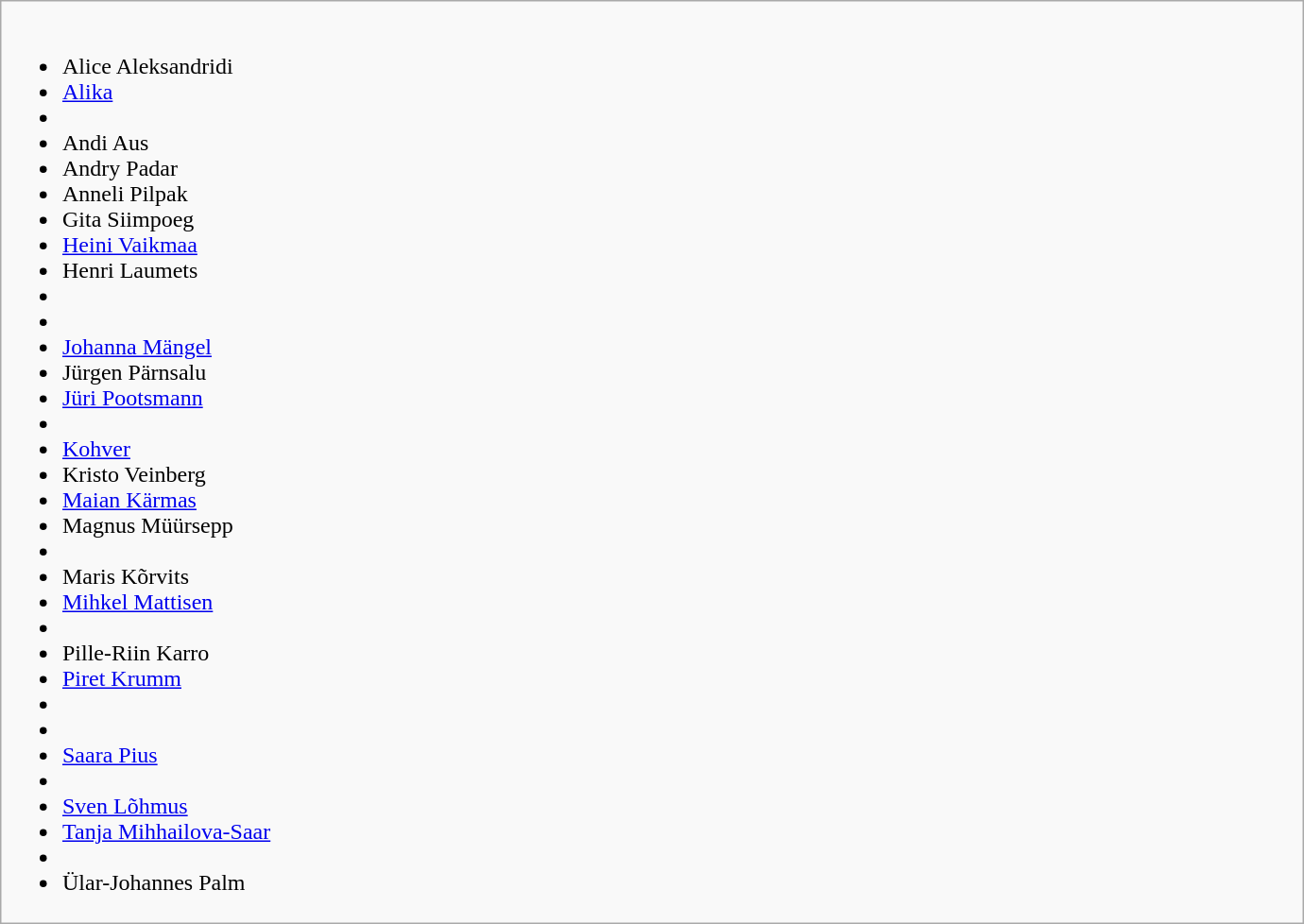<table class="wikitable collapsible" style="margin: 1em auto 1em auto">
<tr>
<td style="width:57em"><br><ul><li>Alice Aleksandridi</li><li><a href='#'>Alika</a></li><li></li><li>Andi Aus</li><li>Andry Padar</li><li>Anneli Pilpak</li><li>Gita Siimpoeg</li><li><a href='#'>Heini Vaikmaa</a></li><li>Henri Laumets</li><li></li><li></li><li><a href='#'>Johanna Mängel</a></li><li>Jürgen Pärnsalu</li><li><a href='#'>Jüri Pootsmann</a></li><li></li><li><a href='#'>Kohver</a></li><li>Kristo Veinberg</li><li><a href='#'>Maian Kärmas</a></li><li>Magnus Müürsepp</li><li></li><li>Maris Kõrvits</li><li><a href='#'>Mihkel Mattisen</a></li><li></li><li>Pille-Riin Karro</li><li><a href='#'>Piret Krumm</a></li><li></li><li></li><li><a href='#'>Saara Pius</a></li><li></li><li><a href='#'>Sven Lõhmus</a></li><li><a href='#'>Tanja Mihhailova-Saar</a></li><li></li><li>Ülar-Johannes Palm</li></ul></td>
</tr>
</table>
